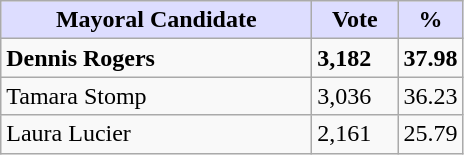<table class="wikitable">
<tr>
<th style="background:#ddf; width:200px;">Mayoral Candidate</th>
<th style="background:#ddf; width:50px;">Vote</th>
<th style="background:#ddf; width:30px;">%</th>
</tr>
<tr>
<td><strong>Dennis Rogers</strong></td>
<td><strong>3,182</strong></td>
<td><strong>37.98</strong></td>
</tr>
<tr>
<td>Tamara Stomp</td>
<td>3,036</td>
<td>36.23</td>
</tr>
<tr>
<td>Laura Lucier</td>
<td>2,161</td>
<td>25.79</td>
</tr>
</table>
